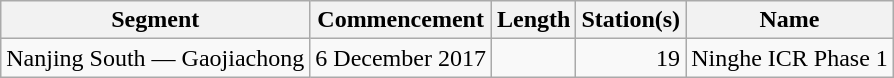<table class="wikitable" style="border-collapse: collapse; text-align: right;">
<tr>
<th>Segment</th>
<th>Commencement</th>
<th>Length</th>
<th>Station(s)</th>
<th>Name</th>
</tr>
<tr>
<td style="text-align: left;">Nanjing South — Gaojiachong</td>
<td>6 December 2017</td>
<td></td>
<td>19</td>
<td style="text-align: left;">Ninghe ICR Phase 1</td>
</tr>
</table>
